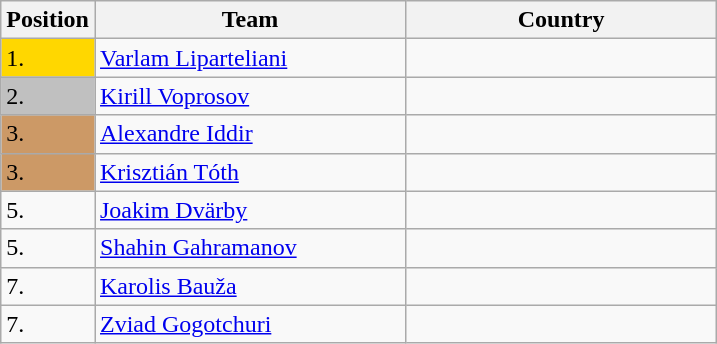<table class=wikitable>
<tr>
<th width=10>Position</th>
<th width=200>Team</th>
<th width=200>Country</th>
</tr>
<tr>
<td bgcolor=gold>1.</td>
<td><a href='#'>Varlam Liparteliani</a></td>
<td></td>
</tr>
<tr>
<td bgcolor="silver">2.</td>
<td><a href='#'>Kirill Voprosov</a></td>
<td></td>
</tr>
<tr>
<td bgcolor="CC9966">3.</td>
<td><a href='#'>Alexandre Iddir</a></td>
<td></td>
</tr>
<tr>
<td bgcolor="CC9966">3.</td>
<td><a href='#'>Krisztián Tóth</a></td>
<td></td>
</tr>
<tr>
<td>5.</td>
<td><a href='#'>Joakim Dvärby</a></td>
<td></td>
</tr>
<tr>
<td>5.</td>
<td><a href='#'>Shahin Gahramanov</a></td>
<td></td>
</tr>
<tr>
<td>7.</td>
<td><a href='#'>Karolis Bauža</a></td>
<td></td>
</tr>
<tr>
<td>7.</td>
<td><a href='#'>Zviad Gogotchuri</a></td>
<td></td>
</tr>
</table>
